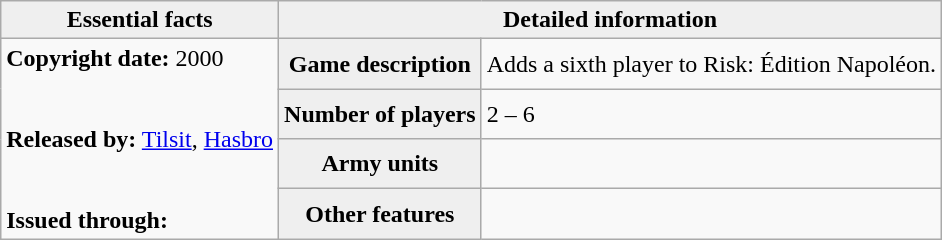<table class="wikitable">
<tr>
<th style="background:#efefef;">Essential facts</th>
<th style="background:#efefef;" colspan=2>Detailed information</th>
</tr>
<tr>
<td rowspan=4><strong>Copyright date:</strong> 2000<br><br><br> <strong>Released by:</strong> <a href='#'>Tilsit</a>, <a href='#'>Hasbro</a> <br><br><br> <strong>Issued through:</strong></td>
<th style="background:#efefef;">Game description</th>
<td>Adds a sixth player to Risk: Édition Napoléon.</td>
</tr>
<tr>
<th style="background:#efefef;">Number of players</th>
<td>2 – 6</td>
</tr>
<tr>
<th style="background:#efefef;">Army units</th>
<td></td>
</tr>
<tr>
<th style="background:#efefef;">Other features</th>
<td></td>
</tr>
</table>
